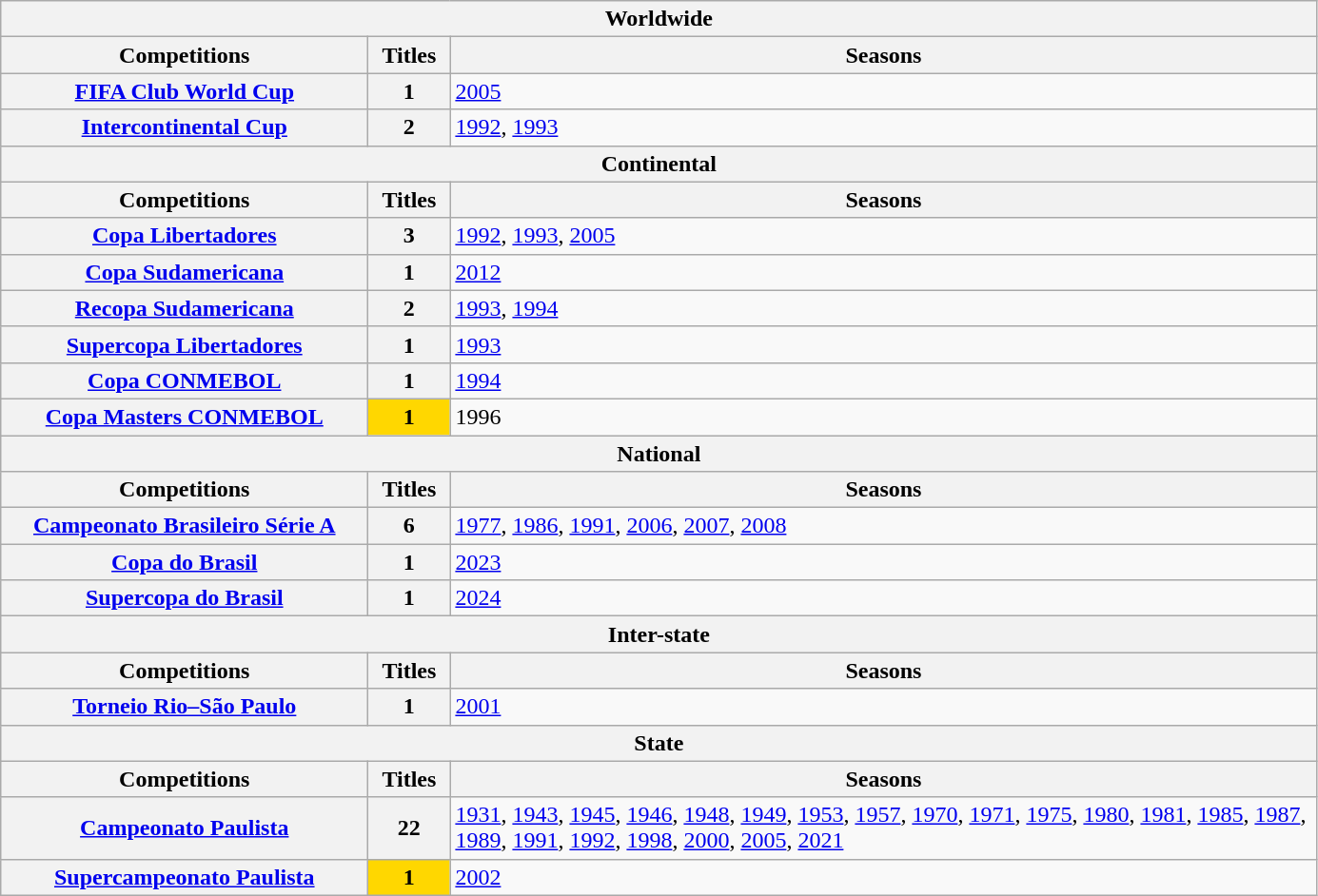<table class="wikitable sortable”">
<tr |->
<th colspan="3”">Worldwide</th>
</tr>
<tr>
<th style="width:250px">Competitions</th>
<th style="width:50px">Titles</th>
<th style="width:600px">Seasons</th>
</tr>
<tr>
<th><a href='#'>FIFA Club World Cup</a></th>
<th rowspan="1">1</th>
<td rowspan="1"><a href='#'>2005</a></td>
</tr>
<tr>
<th><a href='#'>Intercontinental Cup</a></th>
<th rowspan="1">2</th>
<td rowspan="1"><a href='#'>1992</a>, <a href='#'>1993</a></td>
</tr>
<tr>
<th colspan="3">Continental</th>
</tr>
<tr>
<th style="width:250px">Competitions</th>
<th style="width:50px">Titles</th>
<th style="width:600px">Seasons</th>
</tr>
<tr>
<th rowspan="1"><a href='#'>Copa Libertadores</a></th>
<th rowspan="1">3</th>
<td rowspan="1"><a href='#'>1992</a>, <a href='#'>1993</a>, <a href='#'>2005</a></td>
</tr>
<tr>
<th rowspan="1"><a href='#'>Copa Sudamericana</a></th>
<th rowspan="1">1</th>
<td rowspan="1"><a href='#'>2012</a></td>
</tr>
<tr>
<th rowspan="1"><a href='#'>Recopa Sudamericana</a></th>
<th rowspan="1">2</th>
<td rowspan="1"><a href='#'>1993</a>, <a href='#'>1994</a></td>
</tr>
<tr>
<th rowspan="1"><a href='#'>Supercopa Libertadores</a></th>
<th rowspan="1">1</th>
<td rowspan="1"><a href='#'>1993</a></td>
</tr>
<tr>
<th rowspan="1"><a href='#'>Copa CONMEBOL</a></th>
<th rowspan="1">1</th>
<td rowspan="1"><a href='#'>1994</a></td>
</tr>
<tr>
<th rowspan="1"><a href='#'>Copa Masters CONMEBOL</a></th>
<td bgcolor="gold" style="text-align:center"><strong>1</strong></td>
<td>1996</td>
</tr>
<tr>
<th colspan="3">National</th>
</tr>
<tr>
<th style="width:250px">Competitions</th>
<th style="width:50px">Titles</th>
<th style="width:600px">Seasons</th>
</tr>
<tr>
<th rowspan="1"><a href='#'>Campeonato Brasileiro Série A</a></th>
<th rowspan="1">6</th>
<td rowspan="1"><a href='#'>1977</a>, <a href='#'>1986</a>, <a href='#'>1991</a>, <a href='#'>2006</a>, <a href='#'>2007</a>, <a href='#'>2008</a></td>
</tr>
<tr>
<th rowspan="1"><a href='#'>Copa do Brasil</a></th>
<th rowspan="1">1</th>
<td><a href='#'>2023</a></td>
</tr>
<tr>
<th><a href='#'>Supercopa do Brasil</a></th>
<th rowspan="1">1</th>
<td><a href='#'>2024</a></td>
</tr>
<tr>
<th colspan="3">Inter-state</th>
</tr>
<tr>
<th style="width:250px">Competitions</th>
<th style="width:50px">Titles</th>
<th style="width:600px">Seasons</th>
</tr>
<tr>
<th rowspan="1"><a href='#'>Torneio Rio–São Paulo</a></th>
<th rowspan="1">1</th>
<td rowspan="1"><a href='#'>2001</a></td>
</tr>
<tr>
<th colspan="3">State</th>
</tr>
<tr>
<th style="width:250px">Competitions</th>
<th style="width:50px">Titles</th>
<th style="width:600px">Seasons</th>
</tr>
<tr>
<th rowspan="1"><a href='#'>Campeonato Paulista</a></th>
<th rowspan="1">22</th>
<td rowspan="1"><a href='#'>1931</a>, <a href='#'>1943</a>, <a href='#'>1945</a>, <a href='#'>1946</a>, <a href='#'>1948</a>, <a href='#'>1949</a>, <a href='#'>1953</a>, <a href='#'>1957</a>, <a href='#'>1970</a>, <a href='#'>1971</a>, <a href='#'>1975</a>, <a href='#'>1980</a>, <a href='#'>1981</a>, <a href='#'>1985</a>, <a href='#'>1987</a>, <a href='#'>1989</a>, <a href='#'>1991</a>, <a href='#'>1992</a>, <a href='#'>1998</a>, <a href='#'>2000</a>, <a href='#'>2005</a>, <a href='#'>2021</a></td>
</tr>
<tr>
<th rowspan="1"><a href='#'>Supercampeonato Paulista</a></th>
<td bgcolor="gold" style="text-align:center"><strong>1</strong></td>
<td rowspan="1"><a href='#'>2002</a></td>
</tr>
</table>
